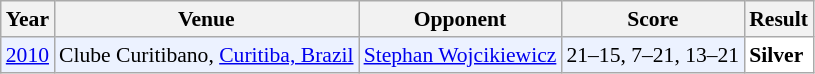<table class="sortable wikitable" style="font-size: 90%;">
<tr>
<th>Year</th>
<th>Venue</th>
<th>Opponent</th>
<th>Score</th>
<th>Result</th>
</tr>
<tr style="background:#ECF2FF">
<td align="center"><a href='#'>2010</a></td>
<td align="left">Clube Curitibano, <a href='#'>Curitiba, Brazil</a></td>
<td align="left"> <a href='#'>Stephan Wojcikiewicz</a></td>
<td align="left">21–15, 7–21, 13–21</td>
<td style="text-align:left; background:white"> <strong>Silver</strong></td>
</tr>
</table>
